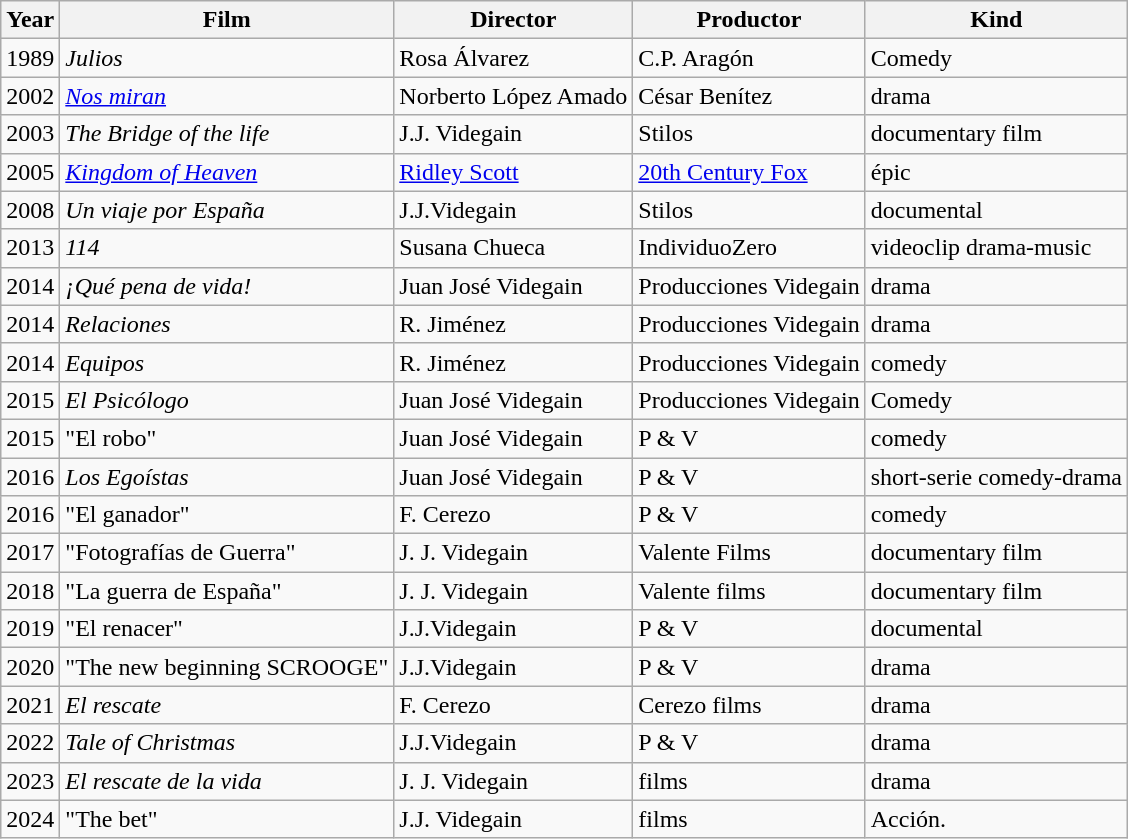<table class="wikitable">
<tr>
<th>Year</th>
<th>Film</th>
<th>Director</th>
<th>Productor</th>
<th>Kind</th>
</tr>
<tr>
<td>1989</td>
<td><em>Julios</em></td>
<td>Rosa Álvarez</td>
<td>C.P. Aragón</td>
<td>Comedy</td>
</tr>
<tr>
<td>2002</td>
<td><em><a href='#'>Nos miran</a></em></td>
<td>Norberto López Amado</td>
<td>César Benítez</td>
<td>drama</td>
</tr>
<tr>
<td>2003</td>
<td><em>The Bridge of the life</em></td>
<td>J.J. Videgain</td>
<td>Stilos</td>
<td>documentary film</td>
</tr>
<tr>
<td>2005</td>
<td><em><a href='#'>Kingdom of Heaven</a></em></td>
<td><a href='#'>Ridley Scott</a></td>
<td><a href='#'>20th Century Fox</a></td>
<td>épic</td>
</tr>
<tr>
<td>2008</td>
<td><em>Un viaje por España</em></td>
<td>J.J.Videgain</td>
<td>Stilos</td>
<td>documental</td>
</tr>
<tr>
<td>2013</td>
<td><em>114</em></td>
<td>Susana Chueca</td>
<td>IndividuoZero</td>
<td>videoclip drama-music</td>
</tr>
<tr>
<td>2014</td>
<td><em>¡Qué pena de vida!</em></td>
<td>Juan José Videgain</td>
<td>Producciones Videgain</td>
<td>drama</td>
</tr>
<tr>
<td>2014</td>
<td><em>Relaciones</em></td>
<td>R. Jiménez</td>
<td>Producciones Videgain</td>
<td>drama</td>
</tr>
<tr>
<td>2014</td>
<td><em>Equipos</em></td>
<td>R. Jiménez</td>
<td>Producciones Videgain</td>
<td>comedy</td>
</tr>
<tr>
<td>2015</td>
<td><em>El Psicólogo</em></td>
<td>Juan José Videgain</td>
<td>Producciones Videgain</td>
<td>Comedy</td>
</tr>
<tr>
<td>2015</td>
<td>"El robo"</td>
<td>Juan José Videgain</td>
<td>P & V</td>
<td>comedy</td>
</tr>
<tr>
<td>2016</td>
<td><em>Los Egoístas</em></td>
<td>Juan José Videgain</td>
<td>P & V</td>
<td>short-serie comedy-drama</td>
</tr>
<tr>
<td>2016</td>
<td>"El ganador"</td>
<td>F. Cerezo</td>
<td>P & V</td>
<td>comedy</td>
</tr>
<tr>
<td>2017</td>
<td>"Fotografías de Guerra"</td>
<td>J. J. Videgain</td>
<td>Valente Films</td>
<td>documentary film</td>
</tr>
<tr>
<td>2018</td>
<td>"La guerra de España"</td>
<td>J. J. Videgain</td>
<td>Valente films</td>
<td>documentary film</td>
</tr>
<tr>
<td>2019</td>
<td>"El renacer"</td>
<td>J.J.Videgain</td>
<td>P & V</td>
<td>documental</td>
</tr>
<tr>
<td>2020</td>
<td>"The new beginning SCROOGE"</td>
<td>J.J.Videgain</td>
<td>P & V</td>
<td>drama</td>
</tr>
<tr>
<td>2021</td>
<td><em>El rescate</em></td>
<td>F. Cerezo</td>
<td>Cerezo films</td>
<td>drama</td>
</tr>
<tr>
<td>2022</td>
<td><em>Tale of Christmas</em></td>
<td>J.J.Videgain</td>
<td>P & V</td>
<td>drama</td>
</tr>
<tr>
<td>2023</td>
<td><em>El rescate de la vida</em></td>
<td>J. J. Videgain</td>
<td>films</td>
<td>drama</td>
</tr>
<tr>
<td>2024</td>
<td>"The bet"</td>
<td>J.J. Videgain</td>
<td>films</td>
<td>Acción.</td>
</tr>
</table>
